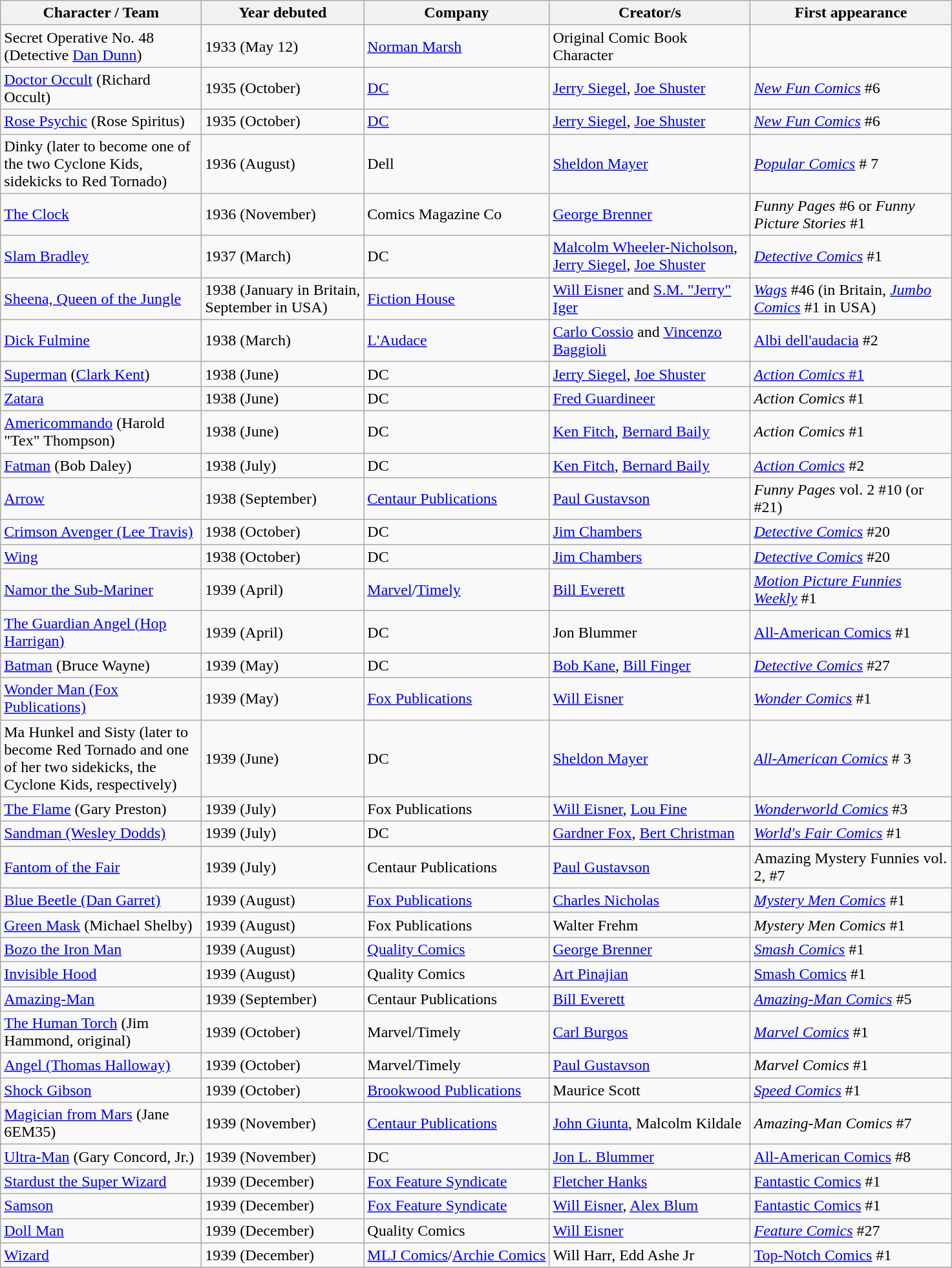<table class="wikitable sortable">
<tr>
<th width=200px>Character / Team</th>
<th>Year debuted</th>
<th>Company</th>
<th width=200px>Creator/s</th>
<th width=200px>First appearance</th>
</tr>
<tr>
<td>Secret Operative No. 48 (Detective <a href='#'>Dan Dunn</a>)</td>
<td>1933 (May 12)</td>
<td><a href='#'>Norman Marsh</a></td>
<td>Original Comic Book Character</td>
</tr>
<tr>
<td><a href='#'>Doctor Occult</a> (Richard Occult)</td>
<td>1935 (October)</td>
<td><a href='#'>DC</a></td>
<td><a href='#'>Jerry Siegel</a>, <a href='#'>Joe Shuster</a></td>
<td><em><a href='#'>New Fun Comics</a></em> #6</td>
</tr>
<tr>
<td><a href='#'>Rose Psychic</a> (Rose Spiritus)</td>
<td>1935 (October)</td>
<td><a href='#'>DC</a></td>
<td><a href='#'>Jerry Siegel</a>, <a href='#'>Joe Shuster</a></td>
<td><em><a href='#'>New Fun Comics</a></em> #6</td>
</tr>
<tr>
<td>Dinky (later to become one of the two Cyclone Kids, sidekicks to Red Tornado)</td>
<td>1936 (August)</td>
<td>Dell</td>
<td><a href='#'>Sheldon Mayer</a></td>
<td><em><a href='#'>Popular Comics</a></em> # 7</td>
</tr>
<tr>
<td><a href='#'>The Clock</a></td>
<td>1936 (November)</td>
<td>Comics Magazine Co</td>
<td><a href='#'>George Brenner</a></td>
<td><em>Funny Pages</em> #6 or <em>Funny Picture Stories</em> #1</td>
</tr>
<tr>
<td><a href='#'>Slam Bradley</a></td>
<td>1937 (March)</td>
<td>DC</td>
<td><a href='#'>Malcolm Wheeler-Nicholson</a>, <a href='#'>Jerry Siegel</a>, <a href='#'>Joe Shuster</a></td>
<td><em><a href='#'>Detective Comics</a></em> #1</td>
</tr>
<tr>
<td><a href='#'>Sheena, Queen of the Jungle</a></td>
<td>1938 (January in Britain,<br>September in USA)</td>
<td><a href='#'>Fiction House</a></td>
<td><a href='#'>Will Eisner</a> and <a href='#'>S.M. "Jerry" Iger</a></td>
<td><em><a href='#'>Wags</a></em> #46 (in Britain, <em><a href='#'>Jumbo Comics</a></em> #1 in USA)</td>
</tr>
<tr>
<td><a href='#'>Dick Fulmine</a></td>
<td>1938 (March)</td>
<td><a href='#'>L'Audace</a></td>
<td><a href='#'>Carlo Cossio</a> and <a href='#'>Vincenzo Baggioli</a></td>
<td><a href='#'>Albi dell'audacia</a> #2</td>
</tr>
<tr>
<td><a href='#'>Superman</a> (<a href='#'>Clark Kent</a>)</td>
<td>1938 (June)</td>
<td>DC</td>
<td><a href='#'>Jerry Siegel</a>, <a href='#'>Joe Shuster</a></td>
<td><a href='#'><em>Action Comics</em> #1</a></td>
</tr>
<tr>
<td><a href='#'>Zatara</a></td>
<td>1938 (June)</td>
<td>DC</td>
<td><a href='#'>Fred Guardineer</a></td>
<td><em>Action Comics</em> #1</td>
</tr>
<tr>
<td><a href='#'>Americommando</a> (Harold "Tex" Thompson)</td>
<td>1938 (June)</td>
<td>DC</td>
<td><a href='#'>Ken Fitch</a>, <a href='#'>Bernard Baily</a></td>
<td><em>Action Comics</em> #1</td>
</tr>
<tr>
<td><a href='#'>Fatman</a> (Bob Daley)</td>
<td>1938 (July)</td>
<td>DC</td>
<td><a href='#'>Ken Fitch</a>, <a href='#'>Bernard Baily</a></td>
<td><em><a href='#'>Action Comics</a></em> #2</td>
</tr>
<tr>
<td><a href='#'>Arrow</a></td>
<td>1938 (September)</td>
<td><a href='#'>Centaur Publications</a></td>
<td><a href='#'>Paul Gustavson</a></td>
<td><em>Funny Pages</em> vol. 2 #10 (or #21)</td>
</tr>
<tr>
<td><a href='#'>Crimson Avenger (Lee Travis)</a></td>
<td>1938 (October)</td>
<td>DC</td>
<td><a href='#'>Jim Chambers</a></td>
<td><em><a href='#'>Detective Comics</a></em> #20</td>
</tr>
<tr>
<td><a href='#'>Wing</a></td>
<td>1938 (October)</td>
<td>DC</td>
<td><a href='#'>Jim Chambers</a></td>
<td><em><a href='#'>Detective Comics</a></em> #20</td>
</tr>
<tr>
<td><a href='#'>Namor the Sub-Mariner</a></td>
<td>1939 (April)</td>
<td><a href='#'>Marvel</a>/<a href='#'>Timely</a></td>
<td><a href='#'>Bill Everett</a></td>
<td><em><a href='#'>Motion Picture Funnies Weekly</a></em> #1</td>
</tr>
<tr>
<td><a href='#'>The Guardian Angel (Hop Harrigan)</a></td>
<td>1939 (April)</td>
<td>DC</td>
<td>Jon Blummer</td>
<td><a href='#'>All-American Comics</a> #1</td>
</tr>
<tr>
<td><a href='#'>Batman</a> (Bruce Wayne)</td>
<td>1939 (May)</td>
<td>DC</td>
<td><a href='#'>Bob Kane</a>, <a href='#'>Bill Finger</a></td>
<td><em><a href='#'>Detective Comics</a></em> #27</td>
</tr>
<tr>
<td><a href='#'>Wonder Man (Fox Publications)</a></td>
<td>1939 (May)</td>
<td><a href='#'>Fox Publications</a></td>
<td><a href='#'>Will Eisner</a></td>
<td><em><a href='#'>Wonder Comics</a></em> #1</td>
</tr>
<tr>
<td>Ma Hunkel and Sisty (later to become Red Tornado and one of her two sidekicks, the Cyclone Kids, respectively)</td>
<td>1939 (June)</td>
<td>DC</td>
<td><a href='#'>Sheldon Mayer</a></td>
<td><em><a href='#'>All-American Comics</a></em> # 3</td>
</tr>
<tr>
<td><a href='#'>The Flame</a> (Gary Preston)</td>
<td>1939 (July)</td>
<td>Fox Publications</td>
<td><a href='#'>Will Eisner</a>, <a href='#'>Lou Fine</a></td>
<td><em><a href='#'>Wonderworld Comics</a></em> #3</td>
</tr>
<tr>
<td><a href='#'>Sandman (Wesley Dodds)</a></td>
<td>1939 (July)</td>
<td>DC</td>
<td><a href='#'>Gardner Fox</a>, <a href='#'>Bert Christman</a></td>
<td><em><a href='#'>World's Fair Comics</a></em> #1</td>
</tr>
<tr>
</tr>
<tr>
<td><a href='#'>Fantom of the Fair</a></td>
<td>1939 (July)</td>
<td>Centaur Publications</td>
<td><a href='#'>Paul Gustavson</a></td>
<td>Amazing Mystery Funnies vol. 2, #7</td>
</tr>
<tr>
<td><a href='#'>Blue Beetle (Dan Garret)</a></td>
<td>1939 (August)</td>
<td><a href='#'>Fox Publications</a></td>
<td><a href='#'>Charles Nicholas</a></td>
<td><em><a href='#'>Mystery Men Comics</a></em> #1</td>
</tr>
<tr>
<td><a href='#'>Green Mask</a> (Michael Shelby)</td>
<td>1939 (August)</td>
<td>Fox Publications</td>
<td>Walter Frehm</td>
<td><em>Mystery Men Comics</em> #1</td>
</tr>
<tr>
<td><a href='#'>Bozo the Iron Man</a></td>
<td>1939 (August)</td>
<td><a href='#'>Quality Comics</a></td>
<td><a href='#'>George Brenner</a></td>
<td><em><a href='#'>Smash Comics</a></em> #1</td>
</tr>
<tr>
<td><a href='#'>Invisible Hood</a></td>
<td>1939 (August)</td>
<td>Quality Comics</td>
<td><a href='#'>Art Pinajian</a></td>
<td><a href='#'>Smash Comics</a> #1</td>
</tr>
<tr>
<td><a href='#'>Amazing-Man</a></td>
<td>1939 (September)</td>
<td>Centaur Publications</td>
<td><a href='#'>Bill Everett</a></td>
<td><em><a href='#'>Amazing-Man Comics</a></em> #5</td>
</tr>
<tr>
<td><a href='#'>The Human Torch</a> (Jim Hammond, original)</td>
<td>1939 (October)</td>
<td>Marvel/Timely</td>
<td><a href='#'>Carl Burgos</a></td>
<td><em><a href='#'>Marvel Comics</a></em> #1</td>
</tr>
<tr>
<td><a href='#'>Angel (Thomas Halloway)</a></td>
<td>1939 (October)</td>
<td>Marvel/Timely</td>
<td><a href='#'>Paul Gustavson</a></td>
<td><em>Marvel Comics</em> #1</td>
</tr>
<tr>
<td><a href='#'>Shock Gibson</a></td>
<td>1939 (October)</td>
<td><a href='#'>Brookwood Publications</a></td>
<td>Maurice Scott</td>
<td><em><a href='#'>Speed Comics</a></em> #1</td>
</tr>
<tr>
<td><a href='#'>Magician from Mars</a> (Jane 6EM35)</td>
<td>1939 (November)</td>
<td><a href='#'>Centaur Publications</a></td>
<td><a href='#'>John Giunta</a>, Malcolm Kildale</td>
<td><em>Amazing-Man Comics</em> #7</td>
</tr>
<tr>
<td><a href='#'>Ultra-Man</a> (Gary Concord, Jr.)</td>
<td>1939 (November)</td>
<td>DC</td>
<td><a href='#'>Jon L. Blummer</a></td>
<td><a href='#'>All-American Comics</a> #8</td>
</tr>
<tr>
<td><a href='#'>Stardust the Super Wizard</a></td>
<td>1939 (December)</td>
<td><a href='#'>Fox Feature Syndicate</a></td>
<td><a href='#'>Fletcher Hanks</a></td>
<td><a href='#'>Fantastic Comics</a> #1</td>
</tr>
<tr>
<td><a href='#'>Samson</a></td>
<td>1939 (December)</td>
<td><a href='#'>Fox Feature Syndicate</a></td>
<td><a href='#'>Will Eisner</a>, <a href='#'>Alex Blum</a></td>
<td><a href='#'>Fantastic Comics</a> #1</td>
</tr>
<tr>
<td><a href='#'>Doll Man</a></td>
<td>1939 (December)</td>
<td>Quality Comics</td>
<td><a href='#'>Will Eisner</a></td>
<td><em><a href='#'>Feature Comics</a></em> #27</td>
</tr>
<tr>
<td><a href='#'>Wizard</a></td>
<td>1939 (December)</td>
<td><a href='#'>MLJ Comics</a>/<a href='#'>Archie Comics</a></td>
<td>Will Harr, Edd Ashe Jr</td>
<td><a href='#'>Top-Notch Comics</a> #1</td>
</tr>
<tr>
</tr>
</table>
